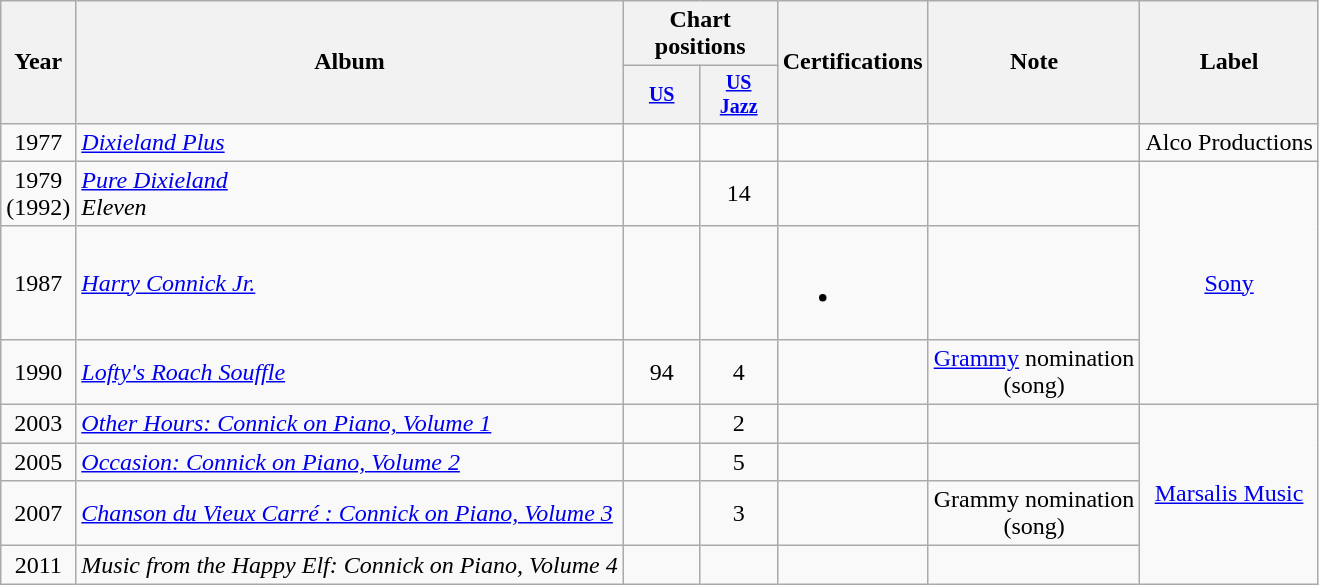<table class="wikitable" style="text-align:center;">
<tr>
<th rowspan="2">Year</th>
<th rowspan="2">Album</th>
<th colspan="2">Chart positions</th>
<th rowspan="2">Certifications</th>
<th rowspan="2">Note</th>
<th rowspan="2">Label</th>
</tr>
<tr style="font-size:smaller;">
<th style="width:45px;"><a href='#'>US</a></th>
<th style="width:45px;"><a href='#'>US Jazz</a></th>
</tr>
<tr>
<td>1977</td>
<td style="text-align:left;"><em><a href='#'>Dixieland Plus</a></em></td>
<td></td>
<td></td>
<td></td>
<td></td>
<td>Alco Productions</td>
</tr>
<tr>
<td>1979<br>(1992)</td>
<td style="text-align:left;"><em><a href='#'>Pure Dixieland</a></em> <br> <em>Eleven</em></td>
<td></td>
<td>14</td>
<td></td>
<td></td>
<td rowspan="3"><a href='#'>Sony</a></td>
</tr>
<tr>
<td>1987</td>
<td style="text-align:left;"><em><a href='#'>Harry Connick Jr.</a></em></td>
<td></td>
<td></td>
<td><br><ul><li></li></ul></td>
<td></td>
</tr>
<tr>
<td>1990</td>
<td style="text-align:left;"><em><a href='#'>Lofty's Roach Souffle</a></em></td>
<td>94</td>
<td>4</td>
<td></td>
<td><a href='#'>Grammy</a> nomination <br>(song)</td>
</tr>
<tr>
<td>2003</td>
<td style="text-align:left;"><em><a href='#'>Other Hours: Connick on Piano, Volume 1</a></em></td>
<td></td>
<td>2</td>
<td></td>
<td></td>
<td rowspan="4"><a href='#'>Marsalis Music</a></td>
</tr>
<tr>
<td>2005</td>
<td style="text-align:left;"><em><a href='#'>Occasion: Connick on Piano, Volume 2</a></em></td>
<td></td>
<td>5</td>
<td></td>
<td></td>
</tr>
<tr>
<td>2007</td>
<td style="text-align:left;"><em><a href='#'>Chanson du Vieux Carré : Connick on Piano, Volume 3</a></em></td>
<td></td>
<td>3</td>
<td></td>
<td>Grammy nomination <br>(song)</td>
</tr>
<tr>
<td>2011</td>
<td style="text-align:left;"><em>Music from the Happy Elf: Connick on Piano, Volume 4</em></td>
<td></td>
<td></td>
<td></td>
<td></td>
</tr>
</table>
